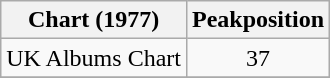<table class="wikitable">
<tr>
<th>Chart (1977)</th>
<th>Peakposition</th>
</tr>
<tr>
<td>UK Albums Chart</td>
<td align="center">37</td>
</tr>
<tr>
</tr>
</table>
